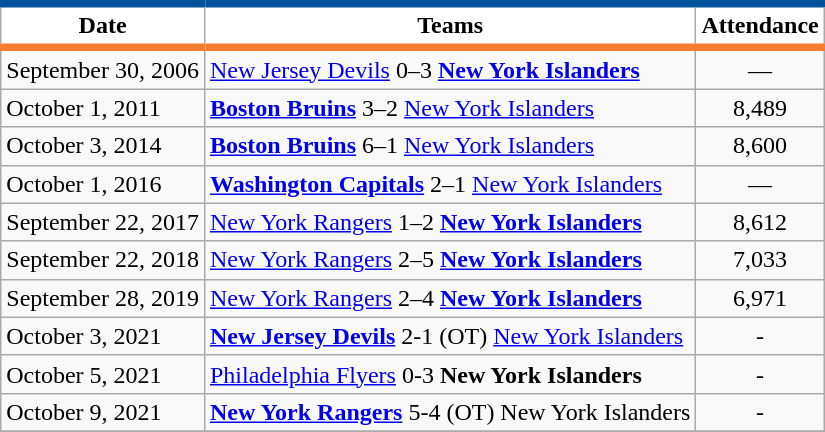<table class="wikitable">
<tr>
<th style="background:#FFFFFF; border-top:#00539B 5px solid; border-bottom:#F47D30 5px solid;">Date</th>
<th style="background:#FFFFFF; border-top:#00539B 5px solid; border-bottom:#F47D30 5px solid;">Teams</th>
<th style="background:#FFFFFF; border-top:#00539B 5px solid; border-bottom:#F47D30 5px solid;">Attendance</th>
</tr>
<tr>
<td>September 30, 2006</td>
<td><a href='#'>New Jersey Devils</a> 0–3 <strong><a href='#'>New York Islanders</a></strong></td>
<td align=center>—</td>
</tr>
<tr>
<td>October 1, 2011</td>
<td><strong><a href='#'>Boston Bruins</a></strong> 3–2 <a href='#'>New York Islanders</a></td>
<td align=center>8,489</td>
</tr>
<tr>
<td>October 3, 2014</td>
<td><strong><a href='#'>Boston Bruins</a></strong> 6–1 <a href='#'>New York Islanders</a></td>
<td align=center>8,600</td>
</tr>
<tr>
<td>October 1, 2016</td>
<td><strong><a href='#'>Washington Capitals</a></strong> 2–1 <a href='#'>New York Islanders</a></td>
<td align=center>—</td>
</tr>
<tr>
<td>September 22, 2017</td>
<td><a href='#'>New York Rangers</a> 1–2 <strong><a href='#'>New York Islanders</a></strong></td>
<td align=center>8,612</td>
</tr>
<tr>
<td>September 22, 2018</td>
<td><a href='#'>New York Rangers</a> 2–5 <strong><a href='#'>New York Islanders</a></strong></td>
<td align=center>7,033</td>
</tr>
<tr>
<td>September 28, 2019</td>
<td><a href='#'>New York Rangers</a> 2–4 <strong><a href='#'>New York Islanders</a></strong></td>
<td align=center>6,971</td>
</tr>
<tr>
<td>October 3, 2021</td>
<td><strong><a href='#'>New Jersey Devils</a></strong> 2-1 (OT) <a href='#'>New York Islanders</a></td>
<td align=center>-</td>
</tr>
<tr>
<td>October 5, 2021</td>
<td><a href='#'>Philadelphia Flyers</a> 0-3 <strong>New York Islanders</strong></td>
<td align=center>-</td>
</tr>
<tr>
<td>October 9, 2021</td>
<td><strong><a href='#'>New York Rangers</a></strong> 5-4 (OT) New York Islanders</td>
<td align=center>-</td>
</tr>
<tr>
</tr>
</table>
